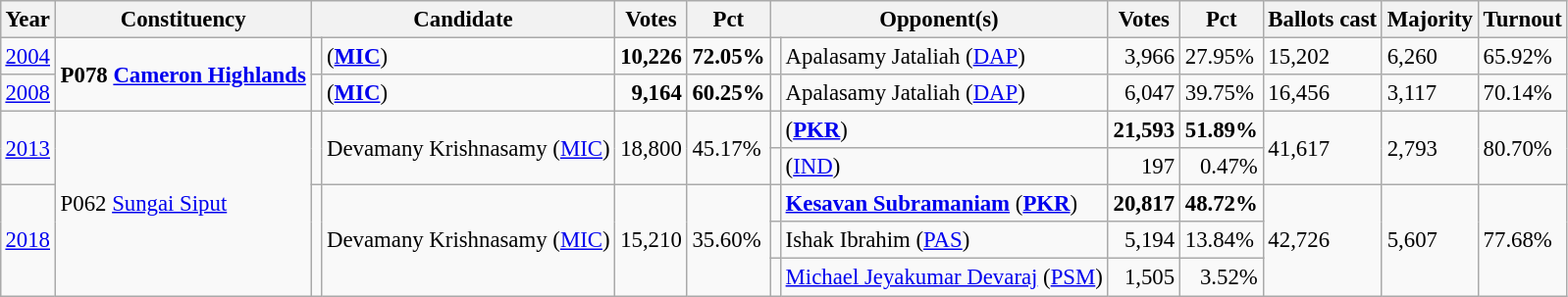<table class="wikitable" style="margin:0.5em ; font-size:95%">
<tr>
<th>Year</th>
<th>Constituency</th>
<th colspan=2>Candidate</th>
<th>Votes</th>
<th>Pct</th>
<th colspan=2>Opponent(s)</th>
<th>Votes</th>
<th>Pct</th>
<th>Ballots cast</th>
<th>Majority</th>
<th>Turnout</th>
</tr>
<tr>
<td><a href='#'>2004</a></td>
<td rowspan=2><strong>P078 <a href='#'>Cameron Highlands</a></strong></td>
<td></td>
<td> (<a href='#'><strong>MIC</strong></a>)</td>
<td align="right"><strong>10,226</strong></td>
<td><strong>72.05%</strong></td>
<td></td>
<td>Apalasamy Jataliah (<a href='#'>DAP</a>)</td>
<td align="right">3,966</td>
<td>27.95%</td>
<td>15,202</td>
<td>6,260</td>
<td>65.92%</td>
</tr>
<tr>
<td><a href='#'>2008</a></td>
<td></td>
<td> (<a href='#'><strong>MIC</strong></a>)</td>
<td align="right"><strong>9,164</strong></td>
<td><strong>60.25%</strong></td>
<td></td>
<td>Apalasamy Jataliah (<a href='#'>DAP</a>)</td>
<td align="right">6,047</td>
<td>39.75%</td>
<td>16,456</td>
<td>3,117</td>
<td>70.14%</td>
</tr>
<tr>
<td rowspan="2"><a href='#'>2013</a></td>
<td rowspan="5">P062 <a href='#'>Sungai Siput</a></td>
<td rowspan="2" ></td>
<td rowspan="2">Devamany Krishnasamy (<a href='#'>MIC</a>)</td>
<td rowspan="2" align="right">18,800</td>
<td rowspan="2">45.17%</td>
<td></td>
<td> (<a href='#'><strong>PKR</strong></a>)</td>
<td align="right"><strong>21,593</strong></td>
<td><strong>51.89%</strong></td>
<td rowspan="2">41,617</td>
<td rowspan="2">2,793</td>
<td rowspan="2">80.70%</td>
</tr>
<tr>
<td></td>
<td> (<a href='#'>IND</a>)</td>
<td align="right">197</td>
<td align=right>0.47%</td>
</tr>
<tr>
<td rowspan="3"><a href='#'>2018</a></td>
<td rowspan="3" ></td>
<td rowspan="3">Devamany Krishnasamy (<a href='#'>MIC</a>)</td>
<td rowspan="3" align=right>15,210</td>
<td rowspan="3">35.60%</td>
<td></td>
<td><strong><a href='#'>Kesavan Subramaniam</a></strong> (<a href='#'><strong>PKR</strong></a>)</td>
<td align=right><strong>20,817</strong></td>
<td><strong>48.72%</strong></td>
<td rowspan="3">42,726</td>
<td rowspan="3">5,607</td>
<td rowspan="3">77.68%</td>
</tr>
<tr>
<td></td>
<td>Ishak Ibrahim (<a href='#'>PAS</a>)</td>
<td align=right>5,194</td>
<td>13.84%</td>
</tr>
<tr>
<td bgcolor=></td>
<td><a href='#'>Michael Jeyakumar Devaraj</a> (<a href='#'>PSM</a>)</td>
<td align=right>1,505</td>
<td align=right>3.52%</td>
</tr>
</table>
